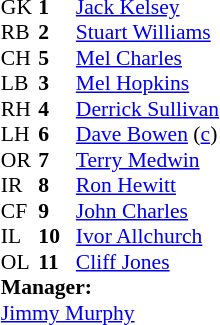<table style="font-size:90%; margin:0.2em auto;" cellspacing="0" cellpadding="0">
<tr>
<th width="25"></th>
<th width="25"></th>
</tr>
<tr>
<td>GK</td>
<td><strong>1</strong></td>
<td><a href='#'>Jack Kelsey</a></td>
</tr>
<tr>
<td>RB</td>
<td><strong>2</strong></td>
<td><a href='#'>Stuart Williams</a></td>
</tr>
<tr>
<td>CH</td>
<td><strong>5</strong></td>
<td><a href='#'>Mel Charles</a></td>
</tr>
<tr>
<td>LB</td>
<td><strong>3</strong></td>
<td><a href='#'>Mel Hopkins</a></td>
</tr>
<tr>
<td>RH</td>
<td><strong>4</strong></td>
<td><a href='#'>Derrick Sullivan</a></td>
</tr>
<tr>
<td>LH</td>
<td><strong>6</strong></td>
<td><a href='#'>Dave Bowen</a> (<a href='#'>c</a>)</td>
</tr>
<tr>
<td>OR</td>
<td><strong>7</strong></td>
<td><a href='#'>Terry Medwin</a></td>
</tr>
<tr>
<td>IR</td>
<td><strong>8</strong></td>
<td><a href='#'>Ron Hewitt</a></td>
</tr>
<tr>
<td>CF</td>
<td><strong>9</strong></td>
<td><a href='#'>John Charles</a></td>
</tr>
<tr>
<td>IL</td>
<td><strong>10</strong></td>
<td><a href='#'>Ivor Allchurch</a></td>
</tr>
<tr>
<td>OL</td>
<td><strong>11</strong></td>
<td><a href='#'>Cliff Jones</a></td>
</tr>
<tr>
<td colspan=3><strong>Manager:</strong></td>
</tr>
<tr>
<td colspan=4><a href='#'>Jimmy Murphy</a></td>
</tr>
</table>
